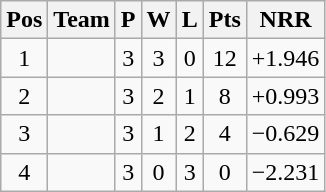<table class="wikitable">
<tr>
<th>Pos</th>
<th>Team</th>
<th>P</th>
<th>W</th>
<th>L</th>
<th>Pts</th>
<th>NRR</th>
</tr>
<tr style="text-align:center;">
<td>1</td>
<td style="text-align:left;"></td>
<td>3</td>
<td>3</td>
<td>0</td>
<td>12</td>
<td>+1.946</td>
</tr>
<tr style="text-align:center;">
<td>2</td>
<td style="text-align:left;"></td>
<td>3</td>
<td>2</td>
<td>1</td>
<td>8</td>
<td>+0.993</td>
</tr>
<tr style="text-align:center;">
<td>3</td>
<td style="text-align:left;"></td>
<td>3</td>
<td>1</td>
<td>2</td>
<td>4</td>
<td>−0.629</td>
</tr>
<tr style="text-align:center;">
<td>4</td>
<td style="text-align:left;"></td>
<td>3</td>
<td>0</td>
<td>3</td>
<td>0</td>
<td>−2.231</td>
</tr>
</table>
